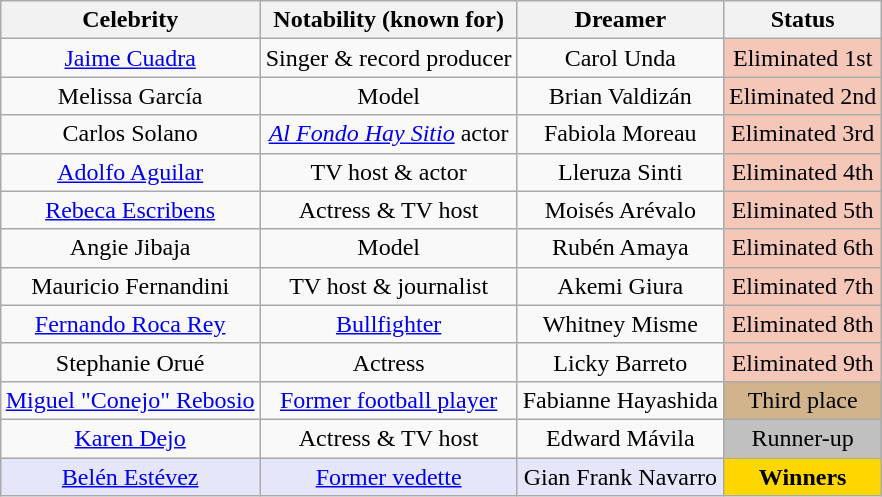<table class= "wikitable sortable" style="text-align: center; margin:auto; align: center">
<tr>
<th>Celebrity</th>
<th>Notability (known for)</th>
<th>Dreamer</th>
<th>Status</th>
</tr>
<tr>
<td><a href='#'>Jaime Cuadra</a></td>
<td>Singer & record producer</td>
<td>Carol Unda</td>
<td style="background:#f4c7b8">Eliminated 1st<br></td>
</tr>
<tr>
<td>Melissa García</td>
<td>Model</td>
<td>Brian Valdizán</td>
<td style="background:#f4c7b8">Eliminated 2nd<br></td>
</tr>
<tr>
<td>Carlos Solano</td>
<td><em><a href='#'>Al Fondo Hay Sitio</a></em> actor</td>
<td>Fabiola Moreau</td>
<td style="background:#f4c7b8">Eliminated 3rd<br></td>
</tr>
<tr>
<td><a href='#'>Adolfo Aguilar</a></td>
<td>TV host & actor</td>
<td>Lleruza Sinti</td>
<td style="background:#f4c7b8">Eliminated 4th<br></td>
</tr>
<tr>
<td><a href='#'>Rebeca Escribens</a></td>
<td>Actress & TV host</td>
<td>Moisés Arévalo</td>
<td style="background:#f4c7b8">Eliminated 5th<br></td>
</tr>
<tr>
<td>Angie Jibaja</td>
<td>Model</td>
<td>Rubén Amaya</td>
<td style="background:#f4c7b8">Eliminated 6th<br></td>
</tr>
<tr>
<td>Mauricio Fernandini</td>
<td>TV host & journalist</td>
<td>Akemi Giura</td>
<td style="background:#f4c7b8">Eliminated 7th<br></td>
</tr>
<tr>
<td><a href='#'>Fernando Roca Rey</a></td>
<td><a href='#'>Bullfighter</a></td>
<td>Whitney Misme<br></td>
<td style="background:#f4c7b8">Eliminated 8th<br></td>
</tr>
<tr>
<td>Stephanie Orué</td>
<td>Actress</td>
<td>Licky Barreto</td>
<td style="background:#f4c7b8">Eliminated 9th<br></td>
</tr>
<tr>
<td><a href='#'>Miguel "Conejo" Rebosio</a></td>
<td><a href='#'>Former football player</a></td>
<td>Fabianne Hayashida</td>
<td bgcolor="tan">Third place<br></td>
</tr>
<tr>
<td><a href='#'>Karen Dejo</a></td>
<td>Actress & TV host</td>
<td>Edward Mávila</td>
<td bgcolor="silver">Runner-up<br></td>
</tr>
<tr>
<td bgcolor="lavender"><a href='#'>Belén Estévez</a></td>
<td bgcolor="lavender"><a href='#'>Former vedette</a></td>
<td bgcolor="lavender">Gian Frank Navarro</td>
<td bgcolor="gold"><strong>Winners</strong><br></td>
</tr>
</table>
